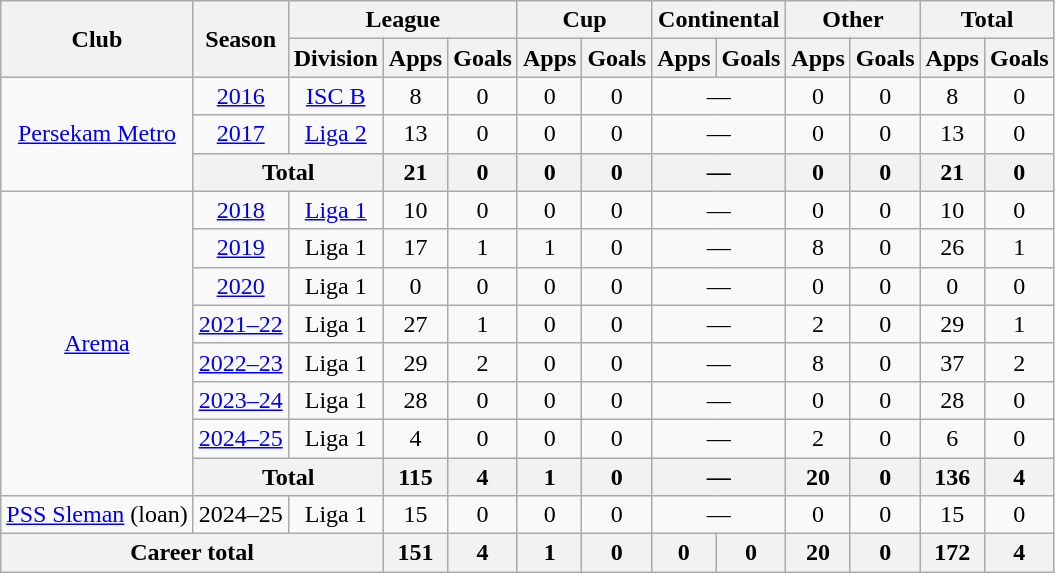<table class="wikitable" style="text-align: center">
<tr>
<th rowspan="2">Club</th>
<th rowspan="2">Season</th>
<th colspan="3">League</th>
<th colspan="2">Cup</th>
<th colspan="2">Continental</th>
<th colspan="2">Other</th>
<th colspan="2">Total</th>
</tr>
<tr>
<th>Division</th>
<th>Apps</th>
<th>Goals</th>
<th>Apps</th>
<th>Goals</th>
<th>Apps</th>
<th>Goals</th>
<th>Apps</th>
<th>Goals</th>
<th>Apps</th>
<th>Goals</th>
</tr>
<tr>
<td rowspan="3"><a href='#'>Persekam Metro</a></td>
<td><a href='#'>2016</a></td>
<td><a href='#'>ISC B</a></td>
<td>8</td>
<td>0</td>
<td>0</td>
<td>0</td>
<td colspan="2">—</td>
<td>0</td>
<td>0</td>
<td>8</td>
<td>0</td>
</tr>
<tr>
<td><a href='#'>2017</a></td>
<td><a href='#'>Liga 2</a></td>
<td>13</td>
<td>0</td>
<td>0</td>
<td>0</td>
<td colspan="2">—</td>
<td>0</td>
<td>0</td>
<td>13</td>
<td>0</td>
</tr>
<tr>
<th colspan="2">Total</th>
<th>21</th>
<th>0</th>
<th>0</th>
<th>0</th>
<th colspan="2">—</th>
<th>0</th>
<th>0</th>
<th>21</th>
<th>0</th>
</tr>
<tr>
<td rowspan="8"><a href='#'>Arema</a></td>
<td><a href='#'>2018</a></td>
<td><a href='#'>Liga 1</a></td>
<td>10</td>
<td>0</td>
<td>0</td>
<td>0</td>
<td colspan="2">—</td>
<td>0</td>
<td>0</td>
<td>10</td>
<td>0</td>
</tr>
<tr>
<td><a href='#'>2019</a></td>
<td>Liga 1</td>
<td>17</td>
<td>1</td>
<td>1</td>
<td>0</td>
<td colspan="2">—</td>
<td>8</td>
<td>0</td>
<td>26</td>
<td>1</td>
</tr>
<tr>
<td><a href='#'>2020</a></td>
<td>Liga 1</td>
<td>0</td>
<td>0</td>
<td>0</td>
<td>0</td>
<td colspan="2">—</td>
<td>0</td>
<td>0</td>
<td>0</td>
<td>0</td>
</tr>
<tr>
<td><a href='#'>2021–22</a></td>
<td>Liga 1</td>
<td>27</td>
<td>1</td>
<td>0</td>
<td>0</td>
<td colspan="2">—</td>
<td>2</td>
<td>0</td>
<td>29</td>
<td>1</td>
</tr>
<tr>
<td><a href='#'>2022–23</a></td>
<td>Liga 1</td>
<td>29</td>
<td>2</td>
<td>0</td>
<td>0</td>
<td colspan="2">—</td>
<td>8</td>
<td>0</td>
<td>37</td>
<td>2</td>
</tr>
<tr>
<td><a href='#'>2023–24</a></td>
<td>Liga 1</td>
<td>28</td>
<td>0</td>
<td>0</td>
<td>0</td>
<td colspan="2">—</td>
<td>0</td>
<td>0</td>
<td>28</td>
<td>0</td>
</tr>
<tr>
<td><a href='#'>2024–25</a></td>
<td>Liga 1</td>
<td>4</td>
<td>0</td>
<td>0</td>
<td>0</td>
<td colspan="2">—</td>
<td>2</td>
<td>0</td>
<td>6</td>
<td>0</td>
</tr>
<tr>
<th colspan="2">Total</th>
<th>115</th>
<th>4</th>
<th>1</th>
<th>0</th>
<th colspan="2">—</th>
<th>20</th>
<th>0</th>
<th>136</th>
<th>4</th>
</tr>
<tr>
<td><a href='#'>PSS Sleman</a> (loan)</td>
<td>2024–25</td>
<td>Liga 1</td>
<td>15</td>
<td>0</td>
<td>0</td>
<td>0</td>
<td colspan="2">—</td>
<td>0</td>
<td>0</td>
<td>15</td>
<td>0</td>
</tr>
<tr>
<th colspan=3>Career total</th>
<th>151</th>
<th>4</th>
<th>1</th>
<th>0</th>
<th>0</th>
<th>0</th>
<th>20</th>
<th>0</th>
<th>172</th>
<th>4</th>
</tr>
</table>
